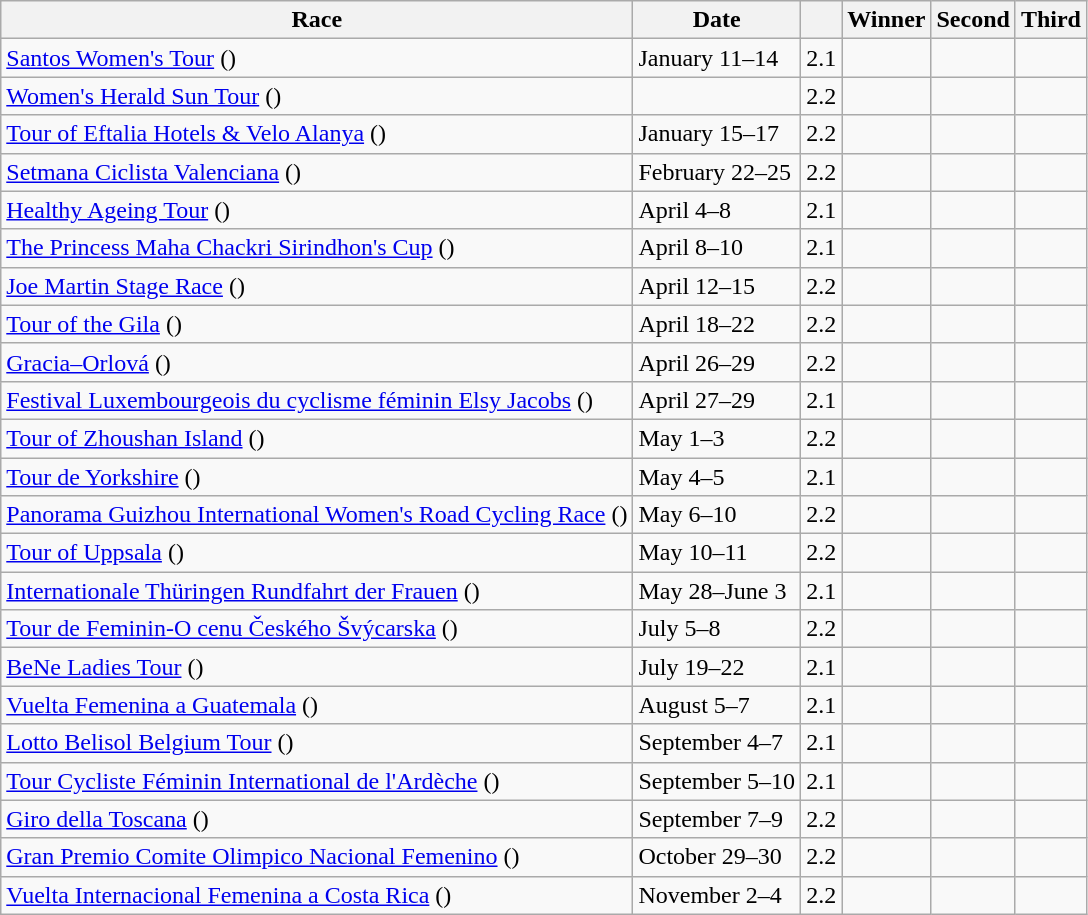<table class="wikitable sortable">
<tr>
<th>Race</th>
<th>Date</th>
<th></th>
<th>Winner</th>
<th>Second</th>
<th>Third</th>
</tr>
<tr>
<td> <a href='#'>Santos Women's Tour</a> ()</td>
<td>January 11–14</td>
<td>2.1</td>
<td></td>
<td></td>
<td></td>
</tr>
<tr>
<td> <a href='#'>Women's Herald Sun Tour</a> ()</td>
<td></td>
<td>2.2</td>
<td></td>
<td></td>
<td></td>
</tr>
<tr>
<td> <a href='#'>Tour of Eftalia Hotels & Velo Alanya</a> ()</td>
<td>January 15–17</td>
<td>2.2</td>
<td></td>
<td></td>
<td></td>
</tr>
<tr>
<td> <a href='#'>Setmana Ciclista Valenciana</a> ()</td>
<td>February 22–25</td>
<td>2.2</td>
<td></td>
<td></td>
<td></td>
</tr>
<tr>
<td> <a href='#'>Healthy Ageing Tour</a> ()</td>
<td>April 4–8</td>
<td>2.1</td>
<td></td>
<td></td>
<td></td>
</tr>
<tr>
<td> <a href='#'>The Princess Maha Chackri Sirindhon's Cup</a> ()</td>
<td>April 8–10</td>
<td>2.1</td>
<td></td>
<td></td>
<td></td>
</tr>
<tr>
<td> <a href='#'>Joe Martin Stage Race</a> ()</td>
<td>April 12–15</td>
<td>2.2</td>
<td></td>
<td></td>
<td></td>
</tr>
<tr>
<td> <a href='#'>Tour of the Gila</a> ()</td>
<td>April 18–22</td>
<td>2.2</td>
<td></td>
<td></td>
<td></td>
</tr>
<tr>
<td> <a href='#'>Gracia–Orlová</a> ()</td>
<td>April 26–29</td>
<td>2.2</td>
<td></td>
<td></td>
<td></td>
</tr>
<tr>
<td> <a href='#'>Festival Luxembourgeois du cyclisme féminin Elsy Jacobs</a> ()</td>
<td>April 27–29</td>
<td>2.1</td>
<td></td>
<td></td>
<td></td>
</tr>
<tr>
<td> <a href='#'>Tour of Zhoushan Island</a> ()</td>
<td>May 1–3</td>
<td>2.2</td>
<td></td>
<td></td>
<td></td>
</tr>
<tr>
<td> <a href='#'>Tour de Yorkshire</a> ()</td>
<td>May 4–5</td>
<td>2.1</td>
<td></td>
<td></td>
<td></td>
</tr>
<tr>
<td> <a href='#'>Panorama Guizhou International Women's Road Cycling Race</a> ()</td>
<td>May 6–10</td>
<td>2.2</td>
<td></td>
<td></td>
<td></td>
</tr>
<tr>
<td> <a href='#'>Tour of Uppsala</a> ()</td>
<td>May 10–11</td>
<td>2.2</td>
<td></td>
<td></td>
<td></td>
</tr>
<tr>
<td> <a href='#'>Internationale Thüringen Rundfahrt der Frauen</a> ()</td>
<td>May 28–June 3</td>
<td>2.1</td>
<td></td>
<td></td>
<td></td>
</tr>
<tr>
<td> <a href='#'>Tour de Feminin-O cenu Českého Švýcarska</a> ()</td>
<td>July 5–8</td>
<td>2.2</td>
<td></td>
<td></td>
<td></td>
</tr>
<tr>
<td> <a href='#'>BeNe Ladies Tour</a> ()</td>
<td>July 19–22</td>
<td>2.1</td>
<td></td>
<td></td>
<td></td>
</tr>
<tr>
<td> <a href='#'>Vuelta Femenina a Guatemala</a> ()</td>
<td>August 5–7</td>
<td>2.1</td>
<td></td>
<td></td>
<td></td>
</tr>
<tr>
<td> <a href='#'>Lotto Belisol Belgium Tour</a> ()</td>
<td>September 4–7</td>
<td>2.1</td>
<td></td>
<td></td>
<td></td>
</tr>
<tr>
<td> <a href='#'>Tour Cycliste Féminin International de l'Ardèche</a> ()</td>
<td>September 5–10</td>
<td>2.1</td>
<td></td>
<td></td>
<td></td>
</tr>
<tr>
<td> <a href='#'>Giro della Toscana</a> ()</td>
<td>September 7–9</td>
<td>2.2</td>
<td></td>
<td></td>
<td></td>
</tr>
<tr>
<td> <a href='#'>Gran Premio Comite Olimpico Nacional Femenino</a>  ()</td>
<td>October 29–30</td>
<td>2.2</td>
<td></td>
<td></td>
<td></td>
</tr>
<tr>
<td> <a href='#'>Vuelta Internacional Femenina a Costa Rica</a>  ()</td>
<td>November 2–4</td>
<td>2.2</td>
<td></td>
<td></td>
<td></td>
</tr>
</table>
